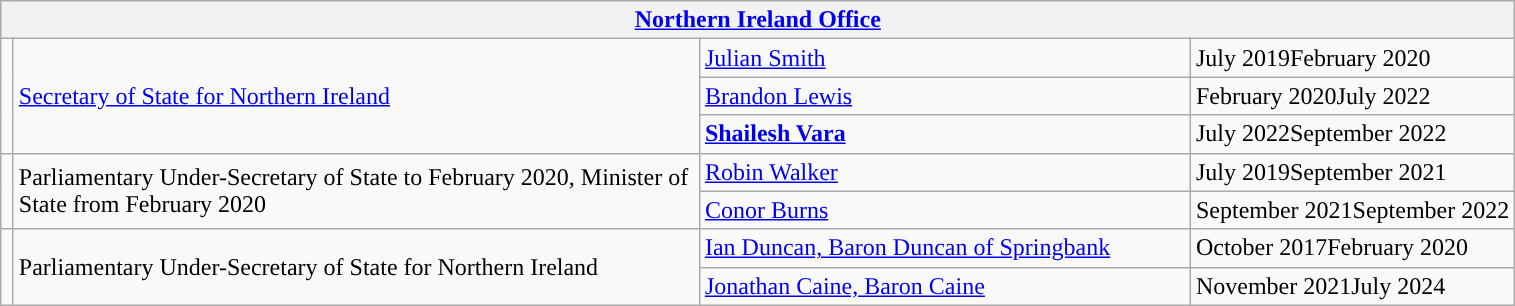<table class="wikitable">
<tr>
<th colspan="4"><a href='#'>Northern Ireland Office</a></th>
</tr>
<tr>
<td rowspan=3 style="width: 1px; background: "></td>
<td rowspan=3 style="width: 450px;"><a href='#'>Secretary of State for Northern Ireland</a></td>
<td style="width: 320px;"><a href='#'>Julian Smith</a></td>
<td>July 2019February 2020</td>
</tr>
<tr>
<td><a href='#'>Brandon Lewis</a></td>
<td>February 2020July 2022</td>
</tr>
<tr>
<td><strong><a href='#'>Shailesh Vara</a></strong></td>
<td>July 2022September 2022</td>
</tr>
<tr>
<td rowspan="2" style="width: 1px; background: "></td>
<td rowspan="2">Parliamentary Under-Secretary of State to February 2020, Minister of State from February 2020</td>
<td><a href='#'>Robin Walker</a></td>
<td>July 2019September 2021</td>
</tr>
<tr>
<td> <a href='#'>Conor Burns</a></td>
<td>September 2021September 2022</td>
</tr>
<tr>
<td rowspan="2" style="width: 1px; background: "></td>
<td rowspan="2">Parliamentary Under-Secretary of State for Northern Ireland</td>
<td><a href='#'>Ian Duncan, Baron Duncan of Springbank</a> <br></td>
<td>October 2017February 2020</td>
</tr>
<tr>
<td><a href='#'>Jonathan Caine, Baron Caine</a> </td>
<td>November 2021July 2024</td>
</tr>
</table>
